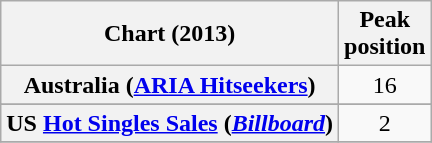<table class="wikitable sortable plainrowheaders" style="text-align:center">
<tr>
<th scope="col">Chart (2013)</th>
<th scope="col">Peak<br>position</th>
</tr>
<tr>
<th scope="row">Australia (<a href='#'>ARIA Hitseekers</a>)</th>
<td align="center">16</td>
</tr>
<tr>
</tr>
<tr>
</tr>
<tr>
</tr>
<tr>
</tr>
<tr>
</tr>
<tr>
<th scope="row">US <a href='#'>Hot Singles Sales</a> (<em><a href='#'>Billboard</a></em>)</th>
<td>2</td>
</tr>
<tr>
</tr>
</table>
